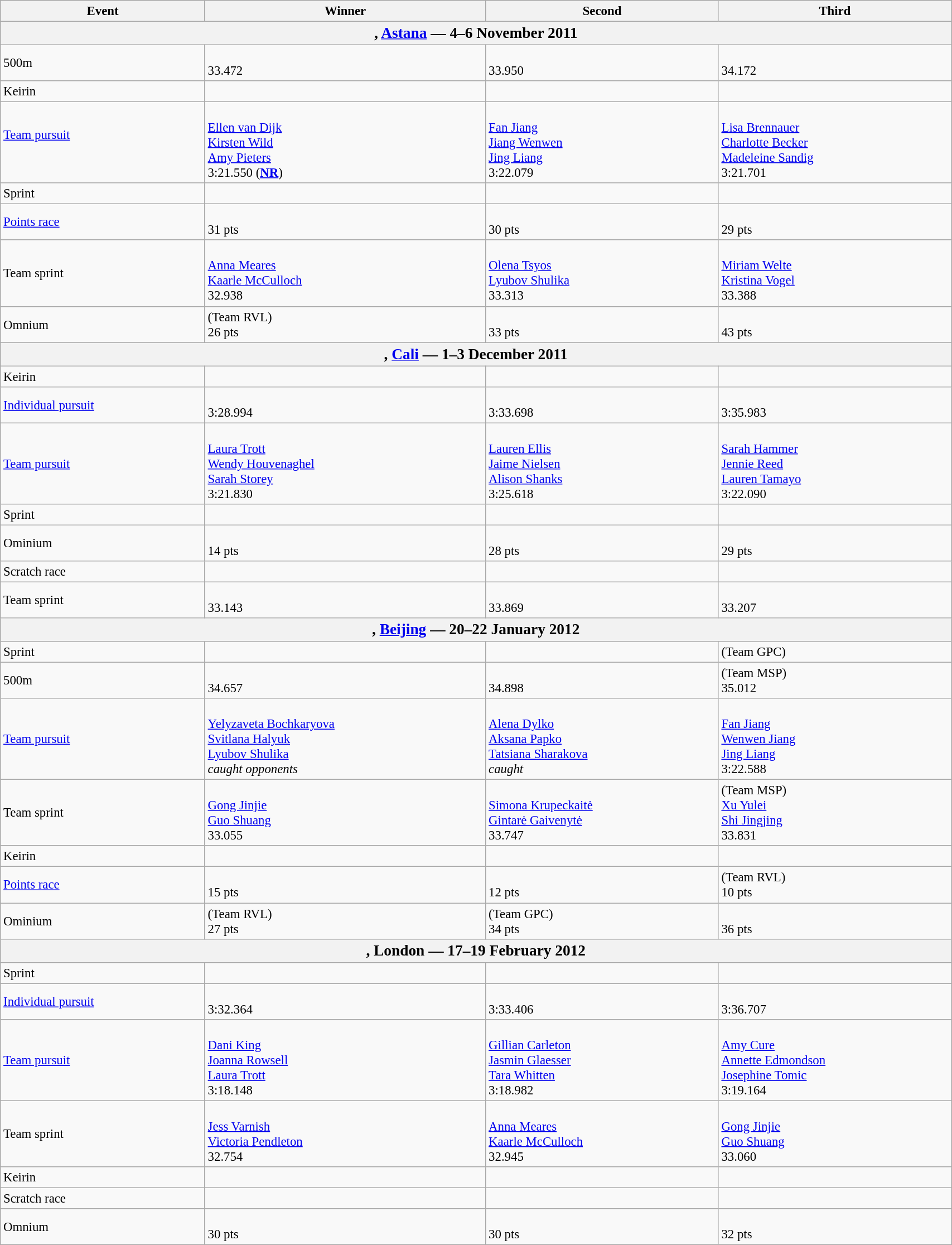<table class="wikitable"  style="font-size:95%; width:90%;">
<tr>
<th>Event</th>
<th>Winner</th>
<th>Second</th>
<th>Third</th>
</tr>
<tr>
<th colspan=4><big>, <a href='#'>Astana</a> — 4–6 November 2011</big></th>
</tr>
<tr>
<td>500m</td>
<td><br>33.472</td>
<td><br>33.950</td>
<td><br>34.172</td>
</tr>
<tr>
<td>Keirin</td>
<td></td>
<td></td>
<td></td>
</tr>
<tr>
<td><a href='#'>Team pursuit</a><br><br></td>
<td><br><a href='#'>Ellen van Dijk</a><br><a href='#'>Kirsten Wild</a><br><a href='#'>Amy Pieters</a><br>3:21.550 (<strong><a href='#'>NR</a></strong>)</td>
<td><br><a href='#'>Fan Jiang</a><br><a href='#'>Jiang Wenwen</a><br><a href='#'>Jing Liang</a><br>3:22.079</td>
<td><br><a href='#'>Lisa Brennauer</a><br><a href='#'>Charlotte Becker</a><br><a href='#'>Madeleine Sandig</a><br>3:21.701</td>
</tr>
<tr>
<td>Sprint</td>
<td></td>
<td></td>
<td></td>
</tr>
<tr>
<td><a href='#'>Points race</a></td>
<td><br>31 pts</td>
<td><br>30 pts</td>
<td> <br>29 pts</td>
</tr>
<tr>
<td>Team sprint</td>
<td><br><a href='#'>Anna Meares</a><br><a href='#'>Kaarle McCulloch</a><br>32.938</td>
<td><br><a href='#'>Olena Tsyos</a><br><a href='#'>Lyubov Shulika</a><br>33.313</td>
<td><br><a href='#'>Miriam Welte</a><br><a href='#'>Kristina Vogel</a><br>33.388</td>
</tr>
<tr>
<td>Omnium</td>
<td> (Team RVL)<br>26 pts</td>
<td><br>33 pts</td>
<td><br>43 pts</td>
</tr>
<tr>
<th colspan=4><big>, <a href='#'>Cali</a> — 1–3 December 2011</big></th>
</tr>
<tr>
<td>Keirin</td>
<td></td>
<td></td>
<td></td>
</tr>
<tr>
<td><a href='#'>Individual pursuit</a></td>
<td><br>3:28.994</td>
<td><br>3:33.698</td>
<td><br>3:35.983</td>
</tr>
<tr>
<td><a href='#'>Team pursuit</a></td>
<td><br><a href='#'>Laura Trott</a><br><a href='#'>Wendy Houvenaghel</a><br><a href='#'>Sarah Storey</a><br>3:21.830</td>
<td><br><a href='#'>Lauren Ellis</a><br><a href='#'>Jaime Nielsen</a><br><a href='#'>Alison Shanks</a><br>3:25.618</td>
<td><br><a href='#'>Sarah Hammer</a><br><a href='#'>Jennie Reed</a><br><a href='#'>Lauren Tamayo</a><br>3:22.090</td>
</tr>
<tr>
<td>Sprint</td>
<td></td>
<td></td>
<td></td>
</tr>
<tr>
<td>Ominium</td>
<td><br>14 pts</td>
<td><br>28 pts</td>
<td><br>29 pts</td>
</tr>
<tr>
<td>Scratch race</td>
<td></td>
<td></td>
<td></td>
</tr>
<tr>
<td>Team sprint</td>
<td><br>33.143</td>
<td><br>33.869</td>
<td><br>33.207</td>
</tr>
<tr>
<th colspan=4><big>, <a href='#'>Beijing</a> — 20–22 January 2012</big></th>
</tr>
<tr>
<td>Sprint<br><em><small></small></em></td>
<td></td>
<td></td>
<td> (Team GPC)</td>
</tr>
<tr>
<td>500m<br><em><small></small></em></td>
<td><br>34.657</td>
<td><br>34.898</td>
<td> (Team MSP)<br>35.012</td>
</tr>
<tr>
<td><a href='#'>Team pursuit</a><br><em><small></small></em></td>
<td><br><a href='#'>Yelyzaveta Bochkaryova</a><br><a href='#'>Svitlana Halyuk</a><br><a href='#'>Lyubov Shulika</a><br><em>caught opponents</em></td>
<td><br><a href='#'>Alena Dylko</a><br><a href='#'>Aksana Papko</a><br><a href='#'>Tatsiana Sharakova</a><br><em>caught</em></td>
<td><br><a href='#'>Fan Jiang</a><br><a href='#'>Wenwen Jiang</a><br><a href='#'>Jing Liang</a><br>3:22.588</td>
</tr>
<tr>
<td>Team sprint<br><em><small></small></em></td>
<td><br><a href='#'>Gong Jinjie</a><br><a href='#'>Guo Shuang</a><br>33.055</td>
<td><br><a href='#'>Simona Krupeckaitė</a><br><a href='#'>Gintarė Gaivenytė</a><br>33.747</td>
<td> (Team MSP)<br><a href='#'>Xu Yulei</a><br><a href='#'>Shi Jingjing</a><br>33.831</td>
</tr>
<tr>
<td>Keirin<br><em><small></small></em></td>
<td></td>
<td></td>
<td></td>
</tr>
<tr>
<td><a href='#'>Points race</a><br><em><small></small></em></td>
<td><br>15 pts</td>
<td><br>12 pts</td>
<td> (Team RVL)<br>10 pts</td>
</tr>
<tr>
<td>Ominium<br><em><small></small></em></td>
<td> (Team RVL)<br>27 pts</td>
<td> (Team GPC)<br>34 pts</td>
<td><br>36 pts</td>
</tr>
<tr>
<th colspan=4><big>, London — 17–19 February 2012</big></th>
</tr>
<tr>
<td>Sprint<br><em><small></small></em></td>
<td></td>
<td></td>
<td></td>
</tr>
<tr>
<td><a href='#'>Individual pursuit</a><br></td>
<td><br>3:32.364</td>
<td><br>3:33.406</td>
<td><br>3:36.707</td>
</tr>
<tr>
<td><a href='#'>Team pursuit</a><br></td>
<td><br><a href='#'>Dani King</a><br><a href='#'>Joanna Rowsell</a><br><a href='#'>Laura Trott</a><br>3:18.148</td>
<td><br><a href='#'>Gillian Carleton</a><br><a href='#'>Jasmin Glaesser</a><br><a href='#'>Tara Whitten</a><br>3:18.982</td>
<td><br><a href='#'>Amy Cure</a><br><a href='#'>Annette Edmondson</a><br><a href='#'>Josephine Tomic</a><br>3:19.164</td>
</tr>
<tr>
<td>Team sprint<br><em><small></small></em></td>
<td><br><a href='#'>Jess Varnish</a><br><a href='#'>Victoria Pendleton</a><br>32.754</td>
<td><br><a href='#'>Anna Meares</a><br><a href='#'>Kaarle McCulloch</a><br>32.945</td>
<td><br><a href='#'>Gong Jinjie</a><br><a href='#'>Guo Shuang</a><br>33.060</td>
</tr>
<tr>
<td>Keirin<br><em><small></small></em></td>
<td></td>
<td></td>
<td></td>
</tr>
<tr>
<td>Scratch race<br><em><small></small></em></td>
<td></td>
<td></td>
<td></td>
</tr>
<tr>
<td>Omnium<br><em><small></small></em></td>
<td><br>30 pts</td>
<td><br>30 pts</td>
<td><br>32 pts</td>
</tr>
</table>
